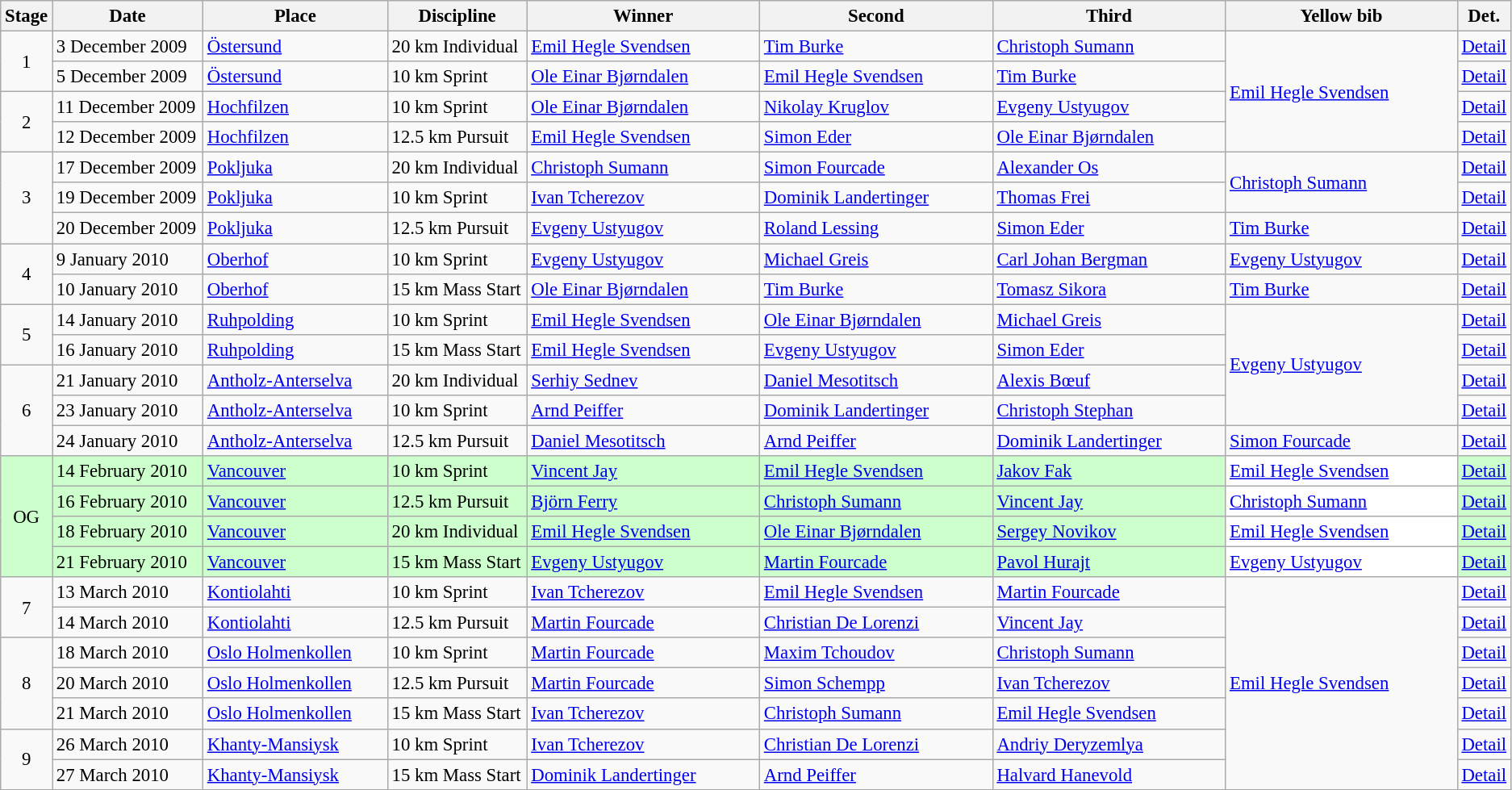<table class="wikitable" style="font-size:95%;">
<tr>
<th width="10">Stage</th>
<th width="120">Date</th>
<th width="148">Place</th>
<th width="110">Discipline</th>
<th width="190">Winner</th>
<th width="190">Second</th>
<th width="190">Third</th>
<th width="190">Yellow bib <br> </th>
<th width="8">Det.</th>
</tr>
<tr>
<td align=center rowspan="2">1</td>
<td>3 December 2009</td>
<td> <a href='#'>Östersund</a></td>
<td>20 km Individual</td>
<td> <a href='#'>Emil Hegle Svendsen</a></td>
<td> <a href='#'>Tim Burke</a></td>
<td> <a href='#'>Christoph Sumann</a></td>
<td rowspan="4"> <a href='#'>Emil Hegle Svendsen</a></td>
<td><a href='#'>Detail</a></td>
</tr>
<tr>
<td>5 December 2009</td>
<td> <a href='#'>Östersund</a></td>
<td>10 km Sprint</td>
<td> <a href='#'>Ole Einar Bjørndalen</a></td>
<td> <a href='#'>Emil Hegle Svendsen</a></td>
<td> <a href='#'>Tim Burke</a></td>
<td><a href='#'>Detail</a></td>
</tr>
<tr>
<td align=center rowspan="2">2</td>
<td>11 December 2009</td>
<td> <a href='#'>Hochfilzen</a></td>
<td>10 km Sprint</td>
<td> <a href='#'>Ole Einar Bjørndalen</a></td>
<td> <a href='#'>Nikolay Kruglov</a></td>
<td> <a href='#'>Evgeny Ustyugov</a></td>
<td><a href='#'>Detail</a></td>
</tr>
<tr>
<td>12 December 2009</td>
<td> <a href='#'>Hochfilzen</a></td>
<td>12.5 km Pursuit</td>
<td> <a href='#'>Emil Hegle Svendsen</a></td>
<td> <a href='#'>Simon Eder</a></td>
<td> <a href='#'>Ole Einar Bjørndalen</a></td>
<td><a href='#'>Detail</a></td>
</tr>
<tr>
<td align=center rowspan="3">3</td>
<td>17 December 2009</td>
<td> <a href='#'>Pokljuka</a></td>
<td>20 km Individual</td>
<td> <a href='#'>Christoph Sumann</a></td>
<td> <a href='#'>Simon Fourcade</a></td>
<td> <a href='#'>Alexander Os</a></td>
<td rowspan="2"> <a href='#'>Christoph Sumann</a></td>
<td><a href='#'>Detail</a></td>
</tr>
<tr>
<td>19 December 2009</td>
<td> <a href='#'>Pokljuka</a></td>
<td>10 km Sprint</td>
<td> <a href='#'>Ivan Tcherezov</a></td>
<td> <a href='#'>Dominik Landertinger</a></td>
<td> <a href='#'>Thomas Frei</a></td>
<td><a href='#'>Detail</a></td>
</tr>
<tr>
<td>20 December 2009</td>
<td> <a href='#'>Pokljuka</a></td>
<td>12.5 km Pursuit</td>
<td> <a href='#'>Evgeny Ustyugov</a></td>
<td> <a href='#'>Roland Lessing</a></td>
<td> <a href='#'>Simon Eder</a></td>
<td> <a href='#'>Tim Burke</a></td>
<td><a href='#'>Detail</a></td>
</tr>
<tr>
<td align=center rowspan="2">4</td>
<td>9 January 2010</td>
<td> <a href='#'>Oberhof</a></td>
<td>10 km Sprint</td>
<td> <a href='#'>Evgeny Ustyugov</a></td>
<td> <a href='#'>Michael Greis</a></td>
<td> <a href='#'>Carl Johan Bergman</a></td>
<td> <a href='#'>Evgeny Ustyugov</a></td>
<td><a href='#'>Detail</a></td>
</tr>
<tr>
<td>10 January 2010</td>
<td> <a href='#'>Oberhof</a></td>
<td>15 km Mass Start</td>
<td> <a href='#'>Ole Einar Bjørndalen</a></td>
<td> <a href='#'>Tim Burke</a></td>
<td> <a href='#'>Tomasz Sikora</a></td>
<td> <a href='#'>Tim Burke</a></td>
<td><a href='#'>Detail</a></td>
</tr>
<tr>
<td align=center rowspan="2">5</td>
<td>14 January 2010</td>
<td> <a href='#'>Ruhpolding</a></td>
<td>10 km Sprint</td>
<td> <a href='#'>Emil Hegle Svendsen</a></td>
<td> <a href='#'>Ole Einar Bjørndalen</a></td>
<td> <a href='#'>Michael Greis</a></td>
<td rowspan="4"> <a href='#'>Evgeny Ustyugov</a></td>
<td><a href='#'>Detail</a></td>
</tr>
<tr>
<td>16 January 2010</td>
<td> <a href='#'>Ruhpolding</a></td>
<td>15 km Mass Start</td>
<td> <a href='#'>Emil Hegle Svendsen</a></td>
<td> <a href='#'>Evgeny Ustyugov</a></td>
<td> <a href='#'>Simon Eder</a></td>
<td><a href='#'>Detail</a></td>
</tr>
<tr>
<td align=center rowspan="3">6</td>
<td>21 January 2010</td>
<td> <a href='#'>Antholz-Anterselva</a></td>
<td>20 km Individual</td>
<td> <a href='#'>Serhiy Sednev</a></td>
<td> <a href='#'>Daniel Mesotitsch</a></td>
<td> <a href='#'>Alexis Bœuf</a></td>
<td><a href='#'>Detail</a></td>
</tr>
<tr>
<td>23 January 2010</td>
<td> <a href='#'>Antholz-Anterselva</a></td>
<td>10 km Sprint</td>
<td> <a href='#'>Arnd Peiffer</a></td>
<td> <a href='#'>Dominik Landertinger</a></td>
<td> <a href='#'>Christoph Stephan</a></td>
<td><a href='#'>Detail</a></td>
</tr>
<tr>
<td>24 January 2010</td>
<td> <a href='#'>Antholz-Anterselva</a></td>
<td>12.5 km Pursuit</td>
<td> <a href='#'>Daniel Mesotitsch</a></td>
<td> <a href='#'>Arnd Peiffer</a></td>
<td> <a href='#'>Dominik Landertinger</a></td>
<td> <a href='#'>Simon Fourcade</a></td>
<td><a href='#'>Detail</a></td>
</tr>
<tr style="background:#CCFFCC">
<td align=center rowspan="4">OG</td>
<td>14 February 2010</td>
<td> <a href='#'>Vancouver</a></td>
<td>10 km Sprint</td>
<td> <a href='#'>Vincent Jay</a></td>
<td> <a href='#'>Emil Hegle Svendsen</a></td>
<td> <a href='#'>Jakov Fak</a></td>
<td style="background:white"> <a href='#'>Emil Hegle Svendsen</a></td>
<td><a href='#'>Detail</a></td>
</tr>
<tr style="background:#CCFFCC">
<td>16 February 2010</td>
<td> <a href='#'>Vancouver</a></td>
<td>12.5 km Pursuit</td>
<td> <a href='#'>Björn Ferry</a></td>
<td> <a href='#'>Christoph Sumann</a></td>
<td> <a href='#'>Vincent Jay</a></td>
<td style="background:white"> <a href='#'>Christoph Sumann</a></td>
<td><a href='#'>Detail</a></td>
</tr>
<tr style="background:#CCFFCC">
<td>18 February 2010</td>
<td> <a href='#'>Vancouver</a></td>
<td>20 km Individual</td>
<td> <a href='#'>Emil Hegle Svendsen</a></td>
<td> <a href='#'>Ole Einar Bjørndalen</a></td>
<td> <a href='#'>Sergey Novikov</a></td>
<td style="background:white"> <a href='#'>Emil Hegle Svendsen</a></td>
<td><a href='#'>Detail</a></td>
</tr>
<tr style="background:#CCFFCC">
<td>21 February 2010</td>
<td> <a href='#'>Vancouver</a></td>
<td>15 km Mass Start</td>
<td> <a href='#'>Evgeny Ustyugov</a></td>
<td> <a href='#'>Martin Fourcade</a></td>
<td> <a href='#'>Pavol Hurajt</a></td>
<td style="background:white"> <a href='#'>Evgeny Ustyugov</a></td>
<td><a href='#'>Detail</a></td>
</tr>
<tr>
<td align=center rowspan="2">7</td>
<td>13 March 2010</td>
<td> <a href='#'>Kontiolahti</a></td>
<td>10 km Sprint</td>
<td> <a href='#'>Ivan Tcherezov</a></td>
<td> <a href='#'>Emil Hegle Svendsen</a></td>
<td> <a href='#'>Martin Fourcade</a></td>
<td rowspan="7"> <a href='#'>Emil Hegle Svendsen</a></td>
<td><a href='#'>Detail</a></td>
</tr>
<tr>
<td>14 March 2010</td>
<td> <a href='#'>Kontiolahti</a></td>
<td>12.5 km Pursuit</td>
<td> <a href='#'>Martin Fourcade</a></td>
<td> <a href='#'>Christian De Lorenzi</a></td>
<td> <a href='#'>Vincent Jay</a></td>
<td><a href='#'>Detail</a></td>
</tr>
<tr>
<td align=center rowspan="3">8</td>
<td>18 March 2010</td>
<td> <a href='#'>Oslo Holmenkollen</a></td>
<td>10 km Sprint</td>
<td> <a href='#'>Martin Fourcade</a></td>
<td> <a href='#'>Maxim Tchoudov</a></td>
<td> <a href='#'>Christoph Sumann</a></td>
<td><a href='#'>Detail</a></td>
</tr>
<tr>
<td>20 March 2010</td>
<td> <a href='#'>Oslo Holmenkollen</a></td>
<td>12.5 km Pursuit</td>
<td> <a href='#'>Martin Fourcade</a></td>
<td> <a href='#'>Simon Schempp</a></td>
<td> <a href='#'>Ivan Tcherezov</a></td>
<td><a href='#'>Detail</a></td>
</tr>
<tr>
<td>21 March 2010</td>
<td> <a href='#'>Oslo Holmenkollen</a></td>
<td>15 km Mass Start</td>
<td> <a href='#'>Ivan Tcherezov</a></td>
<td> <a href='#'>Christoph Sumann</a></td>
<td> <a href='#'>Emil Hegle Svendsen</a></td>
<td><a href='#'>Detail</a></td>
</tr>
<tr>
<td align=center rowspan="2">9</td>
<td>26 March 2010</td>
<td> <a href='#'>Khanty-Mansiysk</a></td>
<td>10 km Sprint</td>
<td> <a href='#'>Ivan Tcherezov</a></td>
<td> <a href='#'>Christian De Lorenzi</a></td>
<td> <a href='#'>Andriy Deryzemlya</a></td>
<td><a href='#'>Detail</a></td>
</tr>
<tr>
<td>27 March 2010</td>
<td> <a href='#'>Khanty-Mansiysk</a></td>
<td>15 km Mass Start</td>
<td> <a href='#'>Dominik Landertinger</a></td>
<td> <a href='#'>Arnd Peiffer</a></td>
<td> <a href='#'>Halvard Hanevold</a></td>
<td><a href='#'>Detail</a></td>
</tr>
</table>
